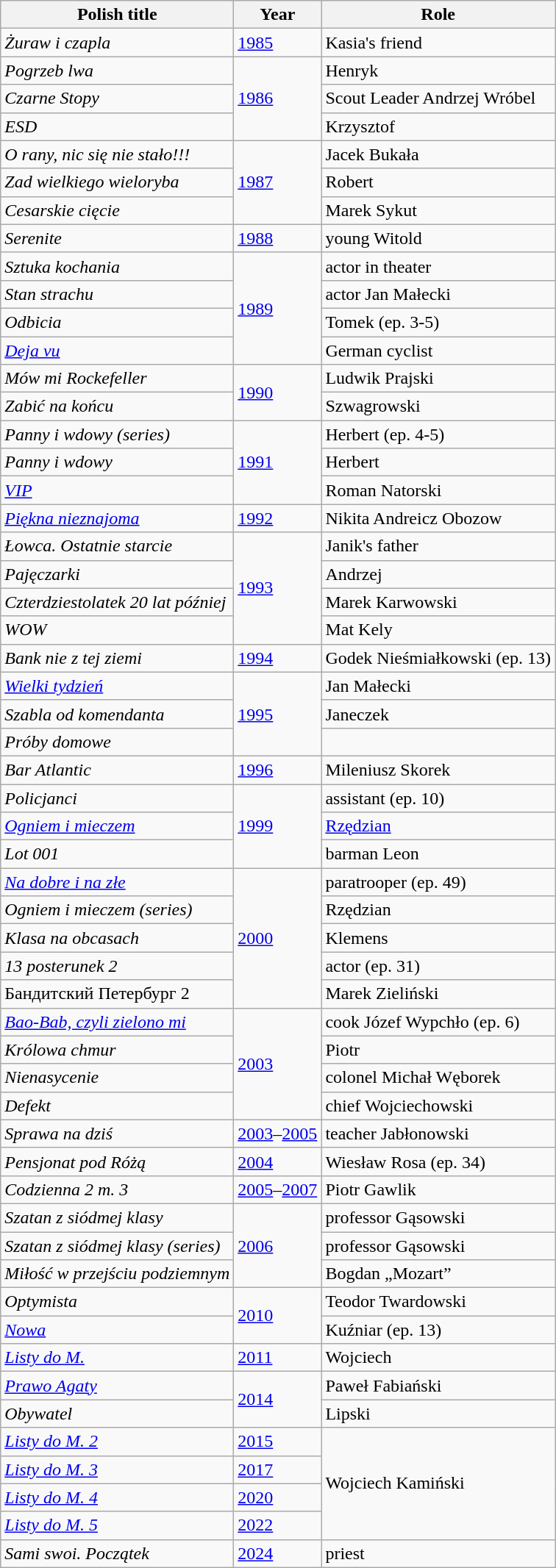<table class="wikitable">
<tr>
<th>Polish title</th>
<th>Year</th>
<th>Role</th>
</tr>
<tr>
<td><em>Żuraw i czapla</em></td>
<td><a href='#'>1985</a></td>
<td>Kasia's friend</td>
</tr>
<tr>
<td><em>Pogrzeb lwa</em></td>
<td rowspan="3"><a href='#'>1986</a></td>
<td>Henryk</td>
</tr>
<tr>
<td><em>Czarne Stopy</em></td>
<td>Scout Leader Andrzej Wróbel</td>
</tr>
<tr>
<td><em>ESD</em></td>
<td>Krzysztof</td>
</tr>
<tr>
<td><em>O rany, nic się nie stało!!!</em></td>
<td rowspan="3"><a href='#'>1987</a></td>
<td>Jacek Bukała</td>
</tr>
<tr>
<td><em>Zad wielkiego wieloryba</em></td>
<td>Robert</td>
</tr>
<tr>
<td><em>Cesarskie cięcie</em></td>
<td>Marek Sykut</td>
</tr>
<tr>
<td><em>Serenite</em></td>
<td><a href='#'>1988</a></td>
<td>young Witold</td>
</tr>
<tr>
<td><em>Sztuka kochania</em></td>
<td rowspan="4"><a href='#'>1989</a></td>
<td>actor in theater</td>
</tr>
<tr>
<td><em>Stan strachu</em></td>
<td>actor Jan Małecki</td>
</tr>
<tr>
<td><em>Odbicia</em></td>
<td>Tomek (ep. 3-5)</td>
</tr>
<tr>
<td><em><a href='#'>Deja vu</a></em></td>
<td>German cyclist</td>
</tr>
<tr>
<td><em>Mów mi Rockefeller</em></td>
<td rowspan="2"><a href='#'>1990</a></td>
<td>Ludwik Prajski</td>
</tr>
<tr>
<td><em>Zabić na końcu</em></td>
<td>Szwagrowski</td>
</tr>
<tr>
<td><em>Panny i wdowy (series)</em></td>
<td rowspan="3"><a href='#'>1991</a></td>
<td>Herbert (ep. 4-5)</td>
</tr>
<tr>
<td><em>Panny i wdowy</em></td>
<td>Herbert</td>
</tr>
<tr>
<td><em><a href='#'>VIP</a></em></td>
<td>Roman Natorski</td>
</tr>
<tr>
<td><em><a href='#'>Piękna nieznajoma</a></em></td>
<td><a href='#'>1992</a></td>
<td>Nikita Andreicz Obozow</td>
</tr>
<tr>
<td><em>Łowca. Ostatnie starcie</em></td>
<td rowspan="4"><a href='#'>1993</a></td>
<td>Janik's father</td>
</tr>
<tr>
<td><em>Pajęczarki</em></td>
<td>Andrzej</td>
</tr>
<tr>
<td><em>Czterdziestolatek 20 lat później</em></td>
<td>Marek Karwowski</td>
</tr>
<tr>
<td><em>WOW</em></td>
<td>Mat Kely</td>
</tr>
<tr>
<td><em>Bank nie z tej ziemi</em></td>
<td><a href='#'>1994</a></td>
<td>Godek Nieśmiałkowski (ep. 13)</td>
</tr>
<tr>
<td><em><a href='#'>Wielki tydzień</a></em></td>
<td rowspan="3"><a href='#'>1995</a></td>
<td>Jan Małecki</td>
</tr>
<tr>
<td><em>Szabla od komendanta</em></td>
<td>Janeczek</td>
</tr>
<tr>
<td><em>Próby domowe</em></td>
<td></td>
</tr>
<tr>
<td><em>Bar Atlantic</em></td>
<td><a href='#'>1996</a></td>
<td>Mileniusz Skorek</td>
</tr>
<tr>
<td><em>Policjanci</em></td>
<td rowspan="3"><a href='#'>1999</a></td>
<td>assistant (ep. 10)</td>
</tr>
<tr>
<td><em><a href='#'>Ogniem i mieczem</a></em></td>
<td><a href='#'>Rzędzian</a></td>
</tr>
<tr>
<td><em>Lot 001</em></td>
<td>barman Leon</td>
</tr>
<tr>
<td><em><a href='#'>Na dobre i na złe</a></em></td>
<td rowspan="5"><a href='#'>2000</a></td>
<td>paratrooper (ep. 49)</td>
</tr>
<tr>
<td><em>Ogniem i mieczem (series)</em></td>
<td>Rzędzian</td>
</tr>
<tr>
<td><em>Klasa na obcasach</em></td>
<td>Klemens</td>
</tr>
<tr>
<td><em>13 posterunek 2</em></td>
<td>actor (ep. 31)</td>
</tr>
<tr>
<td>Бандитский Петербург 2</td>
<td>Marek Zieliński</td>
</tr>
<tr>
<td><em><a href='#'>Bao-Bab, czyli zielono mi</a></em></td>
<td rowspan="4"><a href='#'>2003</a></td>
<td>cook Józef Wypchło (ep. 6)</td>
</tr>
<tr>
<td><em>Królowa chmur</em></td>
<td>Piotr</td>
</tr>
<tr>
<td><em>Nienasycenie</em></td>
<td>colonel Michał Węborek</td>
</tr>
<tr>
<td><em>Defekt</em></td>
<td>chief Wojciechowski</td>
</tr>
<tr>
<td><em>Sprawa na dziś</em></td>
<td><a href='#'>2003</a>–<a href='#'>2005</a></td>
<td>teacher Jabłonowski</td>
</tr>
<tr>
<td><em>Pensjonat pod Różą</em></td>
<td><a href='#'>2004</a></td>
<td>Wiesław Rosa (ep. 34)</td>
</tr>
<tr>
<td><em>Codzienna 2 m. 3</em></td>
<td><a href='#'>2005</a>–<a href='#'>2007</a></td>
<td>Piotr Gawlik</td>
</tr>
<tr>
<td><em>Szatan z siódmej klasy</em></td>
<td rowspan="3"><a href='#'>2006</a></td>
<td>professor Gąsowski</td>
</tr>
<tr>
<td><em>Szatan z siódmej klasy (series)</em></td>
<td>professor Gąsowski</td>
</tr>
<tr>
<td><em>Miłość w przejściu podziemnym</em></td>
<td>Bogdan „Mozart”</td>
</tr>
<tr>
<td><em>Optymista</em></td>
<td rowspan="2"><a href='#'>2010</a></td>
<td>Teodor Twardowski</td>
</tr>
<tr>
<td><em><a href='#'>Nowa</a></em></td>
<td>Kuźniar (ep. 13)</td>
</tr>
<tr>
<td><em><a href='#'>Listy do M.</a></em></td>
<td><a href='#'>2011</a></td>
<td>Wojciech</td>
</tr>
<tr>
<td><em><a href='#'>Prawo Agaty</a></em></td>
<td rowspan="2"><a href='#'>2014</a></td>
<td>Paweł Fabiański</td>
</tr>
<tr>
<td><em>Obywatel</em></td>
<td>Lipski</td>
</tr>
<tr>
<td><em><a href='#'>Listy do M. 2</a></em></td>
<td><a href='#'>2015</a></td>
<td rowspan="4">Wojciech Kamiński</td>
</tr>
<tr>
<td><em><a href='#'>Listy do M. 3</a></em></td>
<td><a href='#'>2017</a></td>
</tr>
<tr>
<td><em><a href='#'>Listy do M. 4</a></em></td>
<td><a href='#'>2020</a></td>
</tr>
<tr>
<td><em><a href='#'>Listy do M. 5</a></em></td>
<td><a href='#'>2022</a></td>
</tr>
<tr>
<td><em>Sami swoi. Początek</em></td>
<td><a href='#'>2024</a></td>
<td>priest</td>
</tr>
</table>
